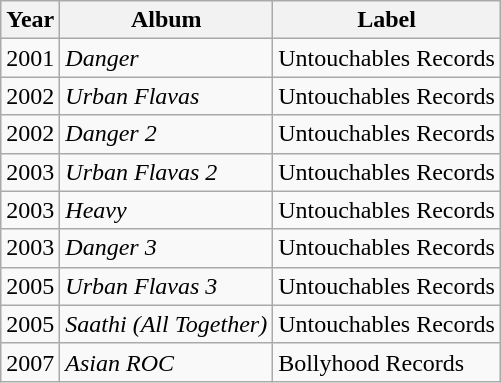<table class = "wikitable sortable">
<tr>
<th>Year</th>
<th>Album</th>
<th>Label</th>
</tr>
<tr>
<td>2001</td>
<td><em>Danger</em></td>
<td>Untouchables Records</td>
</tr>
<tr>
<td>2002</td>
<td><em>Urban Flavas</em></td>
<td>Untouchables Records</td>
</tr>
<tr>
<td>2002</td>
<td><em>Danger 2</em></td>
<td>Untouchables Records</td>
</tr>
<tr>
<td>2003</td>
<td><em>Urban Flavas 2</em></td>
<td>Untouchables Records</td>
</tr>
<tr>
<td>2003</td>
<td><em>Heavy</em></td>
<td>Untouchables Records</td>
</tr>
<tr>
<td>2003</td>
<td><em>Danger 3</em></td>
<td>Untouchables Records</td>
</tr>
<tr>
<td>2005</td>
<td><em>Urban Flavas 3</em></td>
<td>Untouchables Records</td>
</tr>
<tr>
<td>2005</td>
<td><em>Saathi (All Together)</em></td>
<td>Untouchables Records</td>
</tr>
<tr>
<td>2007</td>
<td><em>Asian ROC</em></td>
<td>Bollyhood Records</td>
</tr>
</table>
